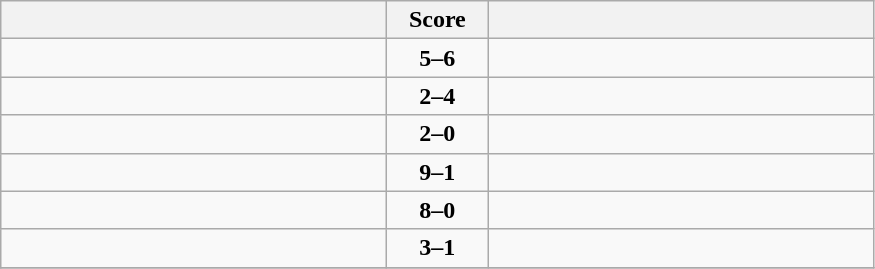<table class="wikitable" style="text-align: center; font-size:100% ">
<tr>
<th align="right" width="250"></th>
<th width="60">Score</th>
<th align="left" width="250"></th>
</tr>
<tr>
<td align=left></td>
<td align=center><strong>5–6</strong></td>
<td align=left><strong></strong></td>
</tr>
<tr>
<td align=left></td>
<td align=center><strong>2–4</strong></td>
<td align=left><strong></strong></td>
</tr>
<tr>
<td align=left><strong></strong></td>
<td align=center><strong>2–0</strong></td>
<td align=left></td>
</tr>
<tr>
<td align=left><strong></strong></td>
<td align=center><strong>9–1</strong></td>
<td align=left></td>
</tr>
<tr>
<td align=left><strong></strong></td>
<td align=center><strong>8–0</strong></td>
<td align=left></td>
</tr>
<tr>
<td align=left><strong></strong></td>
<td align=center><strong>3–1</strong></td>
<td align=left></td>
</tr>
<tr>
</tr>
</table>
